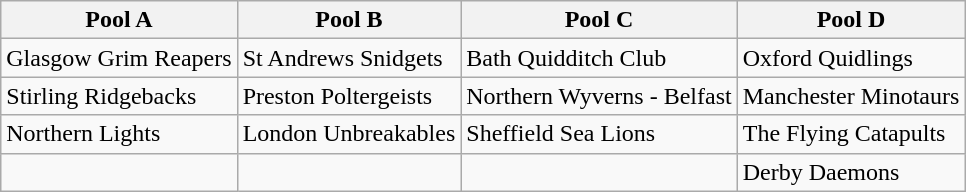<table class="wikitable">
<tr>
<th>Pool A</th>
<th>Pool B</th>
<th>Pool C</th>
<th>Pool D</th>
</tr>
<tr>
<td>Glasgow Grim Reapers</td>
<td>St Andrews Snidgets</td>
<td>Bath Quidditch Club</td>
<td>Oxford Quidlings</td>
</tr>
<tr>
<td>Stirling Ridgebacks</td>
<td>Preston Poltergeists</td>
<td>Northern Wyverns - Belfast</td>
<td>Manchester Minotaurs</td>
</tr>
<tr>
<td>Northern Lights</td>
<td>London Unbreakables</td>
<td>Sheffield Sea Lions</td>
<td>The Flying Catapults</td>
</tr>
<tr>
<td></td>
<td></td>
<td></td>
<td>Derby Daemons</td>
</tr>
</table>
